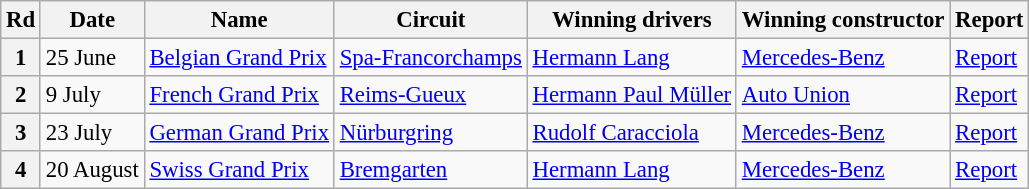<table class="wikitable" style="font-size:95%">
<tr>
<th>Rd</th>
<th>Date</th>
<th>Name</th>
<th>Circuit</th>
<th>Winning drivers</th>
<th>Winning constructor</th>
<th>Report</th>
</tr>
<tr>
<th>1</th>
<td>25 June</td>
<td> <a href='#'>Belgian Grand Prix</a></td>
<td><a href='#'>Spa-Francorchamps</a></td>
<td> <a href='#'>Hermann Lang</a></td>
<td><a href='#'>Mercedes-Benz</a></td>
<td><a href='#'>Report</a></td>
</tr>
<tr>
<th>2</th>
<td>9 July</td>
<td> <a href='#'>French Grand Prix</a></td>
<td><a href='#'>Reims-Gueux</a></td>
<td> <a href='#'>Hermann Paul Müller</a></td>
<td><a href='#'>Auto Union</a></td>
<td><a href='#'>Report</a></td>
</tr>
<tr>
<th>3</th>
<td>23 July</td>
<td> <a href='#'>German Grand Prix</a></td>
<td><a href='#'>Nürburgring</a></td>
<td> <a href='#'>Rudolf Caracciola</a></td>
<td><a href='#'>Mercedes-Benz</a></td>
<td><a href='#'>Report</a></td>
</tr>
<tr>
<th>4</th>
<td>20 August</td>
<td> <a href='#'>Swiss Grand Prix</a></td>
<td><a href='#'>Bremgarten</a></td>
<td> <a href='#'>Hermann Lang</a></td>
<td><a href='#'>Mercedes-Benz</a></td>
<td><a href='#'>Report</a></td>
</tr>
</table>
